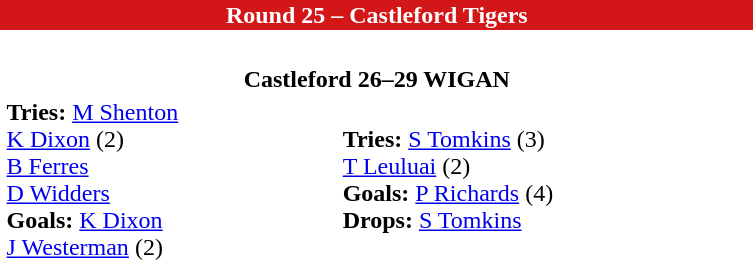<table class="toccolours collapsible collapsed" border="0" align="right" width="40%" style="margin:1em;">
<tr>
<th colspan=2 style="background:#D31718; color:#FFFFFF;">Round 25 – Castleford Tigers</th>
</tr>
<tr>
<td><br><table border=0 width=100%>
<tr>
<th colspan=2>Castleford 26–29 WIGAN</th>
</tr>
<tr>
<td><strong>Tries:</strong> <a href='#'>M Shenton</a><br><a href='#'>K Dixon</a> (2)<br><a href='#'>B Ferres</a><br><a href='#'>D Widders</a><br><strong>Goals:</strong> <a href='#'>K Dixon</a><br><a href='#'>J Westerman</a> (2)</td>
<td><strong>Tries:</strong> <a href='#'>S Tomkins</a> (3)<br><a href='#'>T Leuluai</a> (2)<br><strong>Goals:</strong> <a href='#'>P Richards</a> (4)<br><strong>Drops:</strong> <a href='#'>S Tomkins</a></td>
</tr>
</table>
</td>
</tr>
</table>
